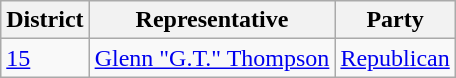<table class="wikitable">
<tr>
<th>District</th>
<th>Representative</th>
<th>Party</th>
</tr>
<tr>
<td><a href='#'>15</a></td>
<td><a href='#'>Glenn "G.T." Thompson</a></td>
<td><a href='#'>Republican</a></td>
</tr>
</table>
